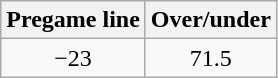<table class="wikitable" style="margin-left: auto; margin-right: auto; border: none; display: inline-table;">
<tr align="center">
<th style=>Pregame line</th>
<th style=>Over/under</th>
</tr>
<tr align="center">
<td>−23</td>
<td>71.5</td>
</tr>
</table>
